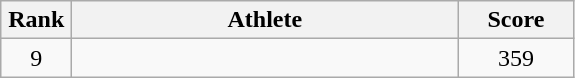<table class="wikitable" style="text-align:center">
<tr>
<th width=40>Rank</th>
<th width=250>Athlete</th>
<th width=70>Score</th>
</tr>
<tr>
<td>9</td>
<td align=left></td>
<td>359</td>
</tr>
</table>
